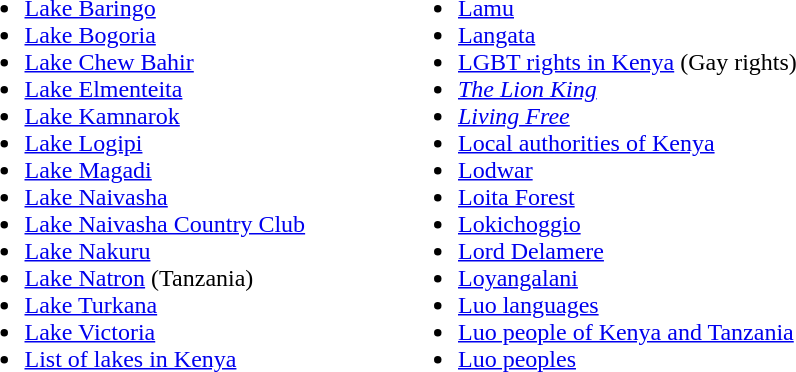<table width="580">
<tr>
<td width="45%"><br><ul><li><a href='#'>Lake Baringo</a></li><li><a href='#'>Lake Bogoria</a></li><li><a href='#'>Lake Chew Bahir</a></li><li><a href='#'>Lake Elmenteita</a></li><li><a href='#'>Lake Kamnarok</a></li><li><a href='#'>Lake Logipi</a></li><li><a href='#'>Lake Magadi</a></li><li><a href='#'>Lake Naivasha</a></li><li><a href='#'>Lake Naivasha Country Club</a></li><li><a href='#'>Lake Nakuru</a></li><li><a href='#'>Lake Natron</a> (Tanzania)</li><li><a href='#'>Lake Turkana</a></li><li><a href='#'>Lake Victoria</a></li><li><a href='#'>List of lakes in Kenya</a></li></ul></td>
<td width="45%"><br><ul><li><a href='#'>Lamu</a></li><li><a href='#'>Langata</a></li><li><a href='#'>LGBT rights in Kenya</a> (Gay rights)</li><li><em><a href='#'>The Lion King</a></em></li><li><em><a href='#'>Living Free</a></em></li><li><a href='#'>Local authorities of Kenya</a></li><li><a href='#'>Lodwar</a></li><li><a href='#'>Loita Forest</a></li><li><a href='#'>Lokichoggio</a></li><li><a href='#'>Lord Delamere</a></li><li><a href='#'>Loyangalani</a></li><li><a href='#'>Luo languages</a></li><li><a href='#'>Luo people of Kenya and Tanzania</a></li><li><a href='#'>Luo peoples</a></li></ul></td>
</tr>
</table>
